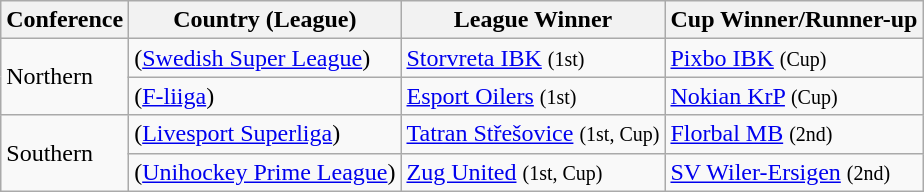<table class="wikitable">
<tr>
<th>Conference</th>
<th>Country (League)</th>
<th>League Winner</th>
<th>Cup Winner/Runner-up</th>
</tr>
<tr>
<td rowspan=2>Northern</td>
<td> (<a href='#'>Swedish Super League</a>)</td>
<td><a href='#'>Storvreta IBK</a> <small>(1st)</small></td>
<td><a href='#'>Pixbo IBK</a> <small>(Cup)</small></td>
</tr>
<tr>
<td> (<a href='#'>F-liiga</a>)</td>
<td><a href='#'>Esport Oilers</a> <small>(1st)</small></td>
<td><a href='#'>Nokian KrP</a> <small>(Cup)</small></td>
</tr>
<tr>
<td rowspan=2>Southern</td>
<td> (<a href='#'>Livesport Superliga</a>)</td>
<td><a href='#'>Tatran Střešovice</a> <small>(1st, Cup)</small></td>
<td><a href='#'>Florbal MB</a> <small>(2nd)</small></td>
</tr>
<tr>
<td> (<a href='#'>Unihockey Prime League</a>)</td>
<td><a href='#'>Zug United</a> <small>(1st, Cup)</small></td>
<td><a href='#'>SV Wiler-Ersigen</a> <small>(2nd)</small></td>
</tr>
</table>
